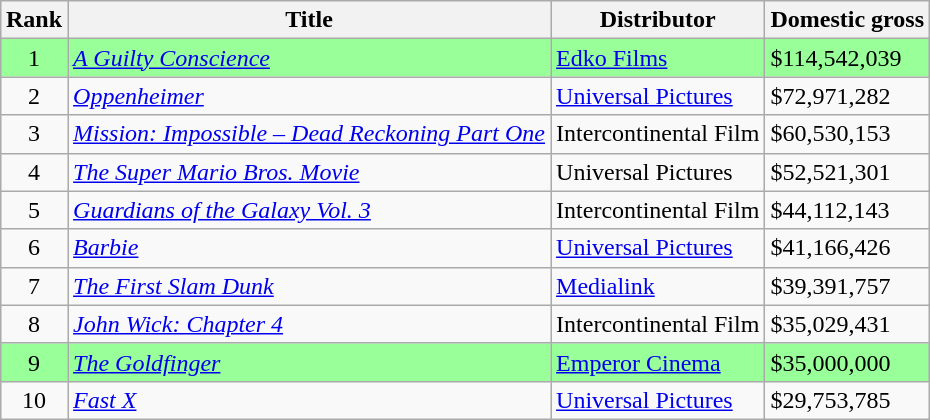<table class="wikitable sortable" style="margin:auto; margin:auto;">
<tr>
<th>Rank</th>
<th>Title</th>
<th>Distributor</th>
<th>Domestic gross </th>
</tr>
<tr style="background:#99FF99;">
<td style="text-align:center;">1</td>
<td><em><a href='#'>A Guilty Conscience</a></em></td>
<td><a href='#'>Edko Films</a></td>
<td>$114,542,039</td>
</tr>
<tr>
<td style="text-align:center;">2</td>
<td><em><a href='#'>Oppenheimer</a></em></td>
<td><a href='#'>Universal Pictures</a></td>
<td>$72,971,282</td>
</tr>
<tr>
<td style="text-align:center;">3</td>
<td><em><a href='#'>Mission: Impossible – Dead Reckoning Part One</a></em></td>
<td>Intercontinental Film</td>
<td>$60,530,153</td>
</tr>
<tr>
<td style="text-align:center;">4</td>
<td><em><a href='#'>The Super Mario Bros. Movie</a></em></td>
<td>Universal Pictures</td>
<td>$52,521,301</td>
</tr>
<tr>
<td style="text-align:center;">5</td>
<td><em><a href='#'>Guardians of the Galaxy Vol. 3</a></em></td>
<td>Intercontinental Film</td>
<td>$44,112,143</td>
</tr>
<tr>
<td style="text-align:center;">6</td>
<td><em><a href='#'>Barbie</a></em></td>
<td><a href='#'>Universal Pictures</a></td>
<td>$41,166,426</td>
</tr>
<tr>
<td style="text-align:center;">7</td>
<td><em><a href='#'>The First Slam Dunk</a></em></td>
<td><a href='#'>Medialink</a></td>
<td>$39,391,757</td>
</tr>
<tr>
<td style="text-align:center;">8</td>
<td><em><a href='#'>John Wick: Chapter 4</a></em></td>
<td>Intercontinental Film</td>
<td>$35,029,431</td>
</tr>
<tr style="background:#99FF99;">
<td style="text-align:center;">9</td>
<td><em><a href='#'>The Goldfinger</a></em></td>
<td><a href='#'>Emperor Cinema</a></td>
<td>$35,000,000</td>
</tr>
<tr>
<td style="text-align:center;">10</td>
<td><em><a href='#'>Fast X</a></em></td>
<td><a href='#'>Universal Pictures</a></td>
<td>$29,753,785</td>
</tr>
</table>
